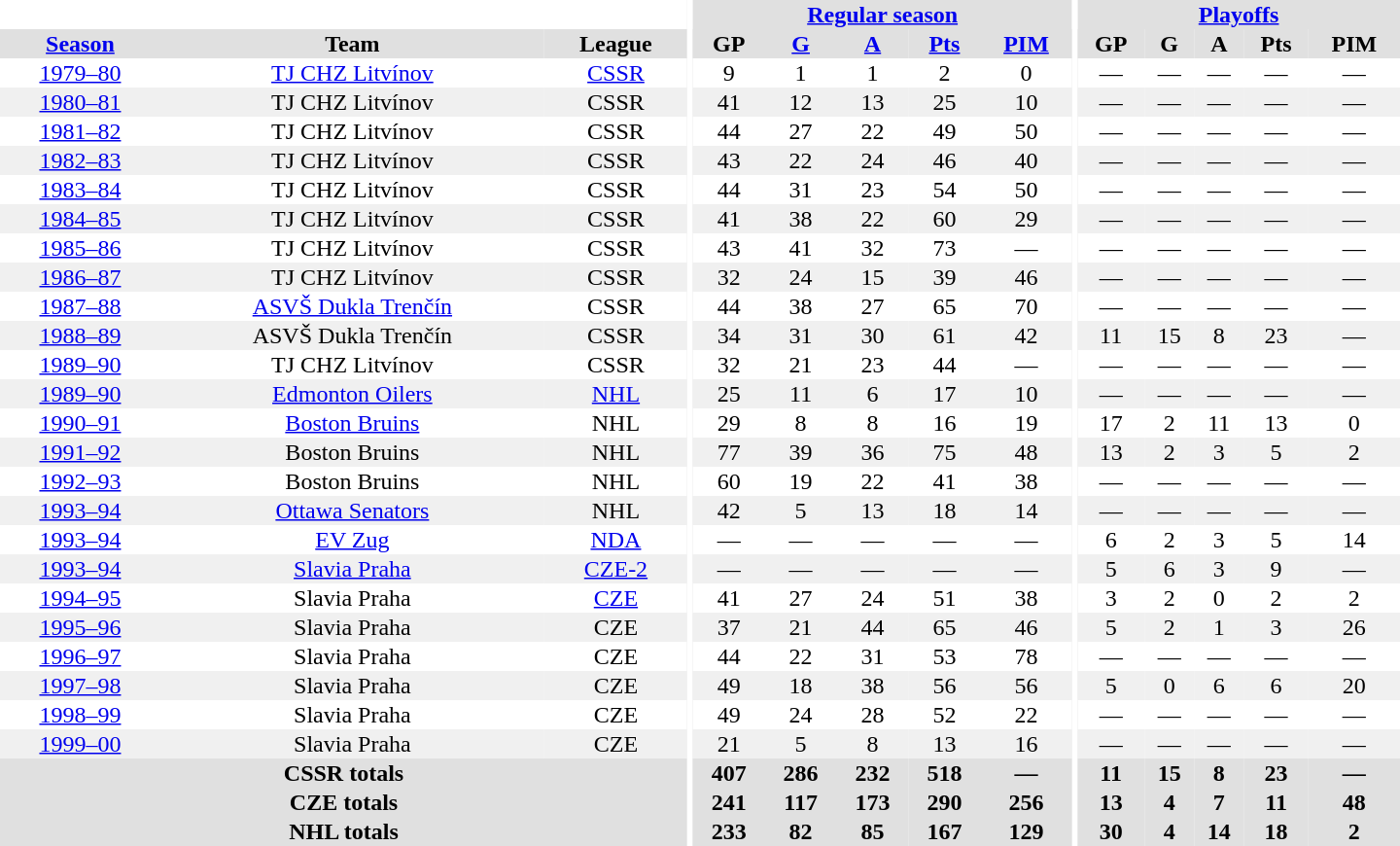<table border="0" cellpadding="1" cellspacing="0" style="text-align:center; width:60em">
<tr bgcolor="#e0e0e0">
<th colspan="3" bgcolor="#ffffff"></th>
<th rowspan="100" bgcolor="#ffffff"></th>
<th colspan="5"><a href='#'>Regular season</a></th>
<th rowspan="100" bgcolor="#ffffff"></th>
<th colspan="5"><a href='#'>Playoffs</a></th>
</tr>
<tr bgcolor="#e0e0e0">
<th><a href='#'>Season</a></th>
<th>Team</th>
<th>League</th>
<th>GP</th>
<th><a href='#'>G</a></th>
<th><a href='#'>A</a></th>
<th><a href='#'>Pts</a></th>
<th><a href='#'>PIM</a></th>
<th>GP</th>
<th>G</th>
<th>A</th>
<th>Pts</th>
<th>PIM</th>
</tr>
<tr>
<td><a href='#'>1979–80</a></td>
<td><a href='#'>TJ CHZ Litvínov</a></td>
<td><a href='#'>CSSR</a></td>
<td>9</td>
<td>1</td>
<td>1</td>
<td>2</td>
<td>0</td>
<td>—</td>
<td>—</td>
<td>—</td>
<td>—</td>
<td>—</td>
</tr>
<tr bgcolor="#f0f0f0">
<td><a href='#'>1980–81</a></td>
<td>TJ CHZ Litvínov</td>
<td>CSSR</td>
<td>41</td>
<td>12</td>
<td>13</td>
<td>25</td>
<td>10</td>
<td>—</td>
<td>—</td>
<td>—</td>
<td>—</td>
<td>—</td>
</tr>
<tr>
<td><a href='#'>1981–82</a></td>
<td>TJ CHZ Litvínov</td>
<td>CSSR</td>
<td>44</td>
<td>27</td>
<td>22</td>
<td>49</td>
<td>50</td>
<td>—</td>
<td>—</td>
<td>—</td>
<td>—</td>
<td>—</td>
</tr>
<tr bgcolor="#f0f0f0">
<td><a href='#'>1982–83</a></td>
<td>TJ CHZ Litvínov</td>
<td>CSSR</td>
<td>43</td>
<td>22</td>
<td>24</td>
<td>46</td>
<td>40</td>
<td>—</td>
<td>—</td>
<td>—</td>
<td>—</td>
<td>—</td>
</tr>
<tr>
<td><a href='#'>1983–84</a></td>
<td>TJ CHZ Litvínov</td>
<td>CSSR</td>
<td>44</td>
<td>31</td>
<td>23</td>
<td>54</td>
<td>50</td>
<td>—</td>
<td>—</td>
<td>—</td>
<td>—</td>
<td>—</td>
</tr>
<tr bgcolor="#f0f0f0">
<td><a href='#'>1984–85</a></td>
<td>TJ CHZ Litvínov</td>
<td>CSSR</td>
<td>41</td>
<td>38</td>
<td>22</td>
<td>60</td>
<td>29</td>
<td>—</td>
<td>—</td>
<td>—</td>
<td>—</td>
<td>—</td>
</tr>
<tr>
<td><a href='#'>1985–86</a></td>
<td>TJ CHZ Litvínov</td>
<td>CSSR</td>
<td>43</td>
<td>41</td>
<td>32</td>
<td>73</td>
<td>—</td>
<td>—</td>
<td>—</td>
<td>—</td>
<td>—</td>
<td>—</td>
</tr>
<tr bgcolor="#f0f0f0">
<td><a href='#'>1986–87</a></td>
<td>TJ CHZ Litvínov</td>
<td>CSSR</td>
<td>32</td>
<td>24</td>
<td>15</td>
<td>39</td>
<td>46</td>
<td>—</td>
<td>—</td>
<td>—</td>
<td>—</td>
<td>—</td>
</tr>
<tr>
<td><a href='#'>1987–88</a></td>
<td><a href='#'>ASVŠ Dukla Trenčín</a></td>
<td>CSSR</td>
<td>44</td>
<td>38</td>
<td>27</td>
<td>65</td>
<td>70</td>
<td>—</td>
<td>—</td>
<td>—</td>
<td>—</td>
<td>—</td>
</tr>
<tr bgcolor="#f0f0f0">
<td><a href='#'>1988–89</a></td>
<td>ASVŠ Dukla Trenčín</td>
<td>CSSR</td>
<td>34</td>
<td>31</td>
<td>30</td>
<td>61</td>
<td>42</td>
<td>11</td>
<td>15</td>
<td>8</td>
<td>23</td>
<td>—</td>
</tr>
<tr>
<td><a href='#'>1989–90</a></td>
<td>TJ CHZ Litvínov</td>
<td>CSSR</td>
<td>32</td>
<td>21</td>
<td>23</td>
<td>44</td>
<td>—</td>
<td>—</td>
<td>—</td>
<td>—</td>
<td>—</td>
<td>—</td>
</tr>
<tr bgcolor="#f0f0f0">
<td><a href='#'>1989–90</a></td>
<td><a href='#'>Edmonton Oilers</a></td>
<td><a href='#'>NHL</a></td>
<td>25</td>
<td>11</td>
<td>6</td>
<td>17</td>
<td>10</td>
<td>—</td>
<td>—</td>
<td>—</td>
<td>—</td>
<td>—</td>
</tr>
<tr>
<td><a href='#'>1990–91</a></td>
<td><a href='#'>Boston Bruins</a></td>
<td>NHL</td>
<td>29</td>
<td>8</td>
<td>8</td>
<td>16</td>
<td>19</td>
<td>17</td>
<td>2</td>
<td>11</td>
<td>13</td>
<td>0</td>
</tr>
<tr bgcolor="#f0f0f0">
<td><a href='#'>1991–92</a></td>
<td>Boston Bruins</td>
<td>NHL</td>
<td>77</td>
<td>39</td>
<td>36</td>
<td>75</td>
<td>48</td>
<td>13</td>
<td>2</td>
<td>3</td>
<td>5</td>
<td>2</td>
</tr>
<tr>
<td><a href='#'>1992–93</a></td>
<td>Boston Bruins</td>
<td>NHL</td>
<td>60</td>
<td>19</td>
<td>22</td>
<td>41</td>
<td>38</td>
<td>—</td>
<td>—</td>
<td>—</td>
<td>—</td>
<td>—</td>
</tr>
<tr bgcolor="#f0f0f0">
<td><a href='#'>1993–94</a></td>
<td><a href='#'>Ottawa Senators</a></td>
<td>NHL</td>
<td>42</td>
<td>5</td>
<td>13</td>
<td>18</td>
<td>14</td>
<td>—</td>
<td>—</td>
<td>—</td>
<td>—</td>
<td>—</td>
</tr>
<tr>
<td><a href='#'>1993–94</a></td>
<td><a href='#'>EV Zug</a></td>
<td><a href='#'>NDA</a></td>
<td>—</td>
<td>—</td>
<td>—</td>
<td>—</td>
<td>—</td>
<td>6</td>
<td>2</td>
<td>3</td>
<td>5</td>
<td>14</td>
</tr>
<tr bgcolor="#f0f0f0">
<td><a href='#'>1993–94</a></td>
<td><a href='#'>Slavia Praha</a></td>
<td><a href='#'>CZE-2</a></td>
<td>—</td>
<td>—</td>
<td>—</td>
<td>—</td>
<td>—</td>
<td>5</td>
<td>6</td>
<td>3</td>
<td>9</td>
<td>—</td>
</tr>
<tr>
<td><a href='#'>1994–95</a></td>
<td>Slavia Praha</td>
<td><a href='#'>CZE</a></td>
<td>41</td>
<td>27</td>
<td>24</td>
<td>51</td>
<td>38</td>
<td>3</td>
<td>2</td>
<td>0</td>
<td>2</td>
<td>2</td>
</tr>
<tr bgcolor="#f0f0f0">
<td><a href='#'>1995–96</a></td>
<td>Slavia Praha</td>
<td>CZE</td>
<td>37</td>
<td>21</td>
<td>44</td>
<td>65</td>
<td>46</td>
<td>5</td>
<td>2</td>
<td>1</td>
<td>3</td>
<td>26</td>
</tr>
<tr>
<td><a href='#'>1996–97</a></td>
<td>Slavia Praha</td>
<td>CZE</td>
<td>44</td>
<td>22</td>
<td>31</td>
<td>53</td>
<td>78</td>
<td>—</td>
<td>—</td>
<td>—</td>
<td>—</td>
<td>—</td>
</tr>
<tr bgcolor="#f0f0f0">
<td><a href='#'>1997–98</a></td>
<td>Slavia Praha</td>
<td>CZE</td>
<td>49</td>
<td>18</td>
<td>38</td>
<td>56</td>
<td>56</td>
<td>5</td>
<td>0</td>
<td>6</td>
<td>6</td>
<td>20</td>
</tr>
<tr>
<td><a href='#'>1998–99</a></td>
<td>Slavia Praha</td>
<td>CZE</td>
<td>49</td>
<td>24</td>
<td>28</td>
<td>52</td>
<td>22</td>
<td>—</td>
<td>—</td>
<td>—</td>
<td>—</td>
<td>—</td>
</tr>
<tr bgcolor="#f0f0f0">
<td><a href='#'>1999–00</a></td>
<td>Slavia Praha</td>
<td>CZE</td>
<td>21</td>
<td>5</td>
<td>8</td>
<td>13</td>
<td>16</td>
<td>—</td>
<td>—</td>
<td>—</td>
<td>—</td>
<td>—</td>
</tr>
<tr bgcolor="#e0e0e0">
<th colspan="3">CSSR totals</th>
<th>407</th>
<th>286</th>
<th>232</th>
<th>518</th>
<th>—</th>
<th>11</th>
<th>15</th>
<th>8</th>
<th>23</th>
<th>—</th>
</tr>
<tr bgcolor="#e0e0e0">
<th colspan="3">CZE totals</th>
<th>241</th>
<th>117</th>
<th>173</th>
<th>290</th>
<th>256</th>
<th>13</th>
<th>4</th>
<th>7</th>
<th>11</th>
<th>48</th>
</tr>
<tr bgcolor="#e0e0e0">
<th colspan="3">NHL totals</th>
<th>233</th>
<th>82</th>
<th>85</th>
<th>167</th>
<th>129</th>
<th>30</th>
<th>4</th>
<th>14</th>
<th>18</th>
<th>2</th>
</tr>
</table>
